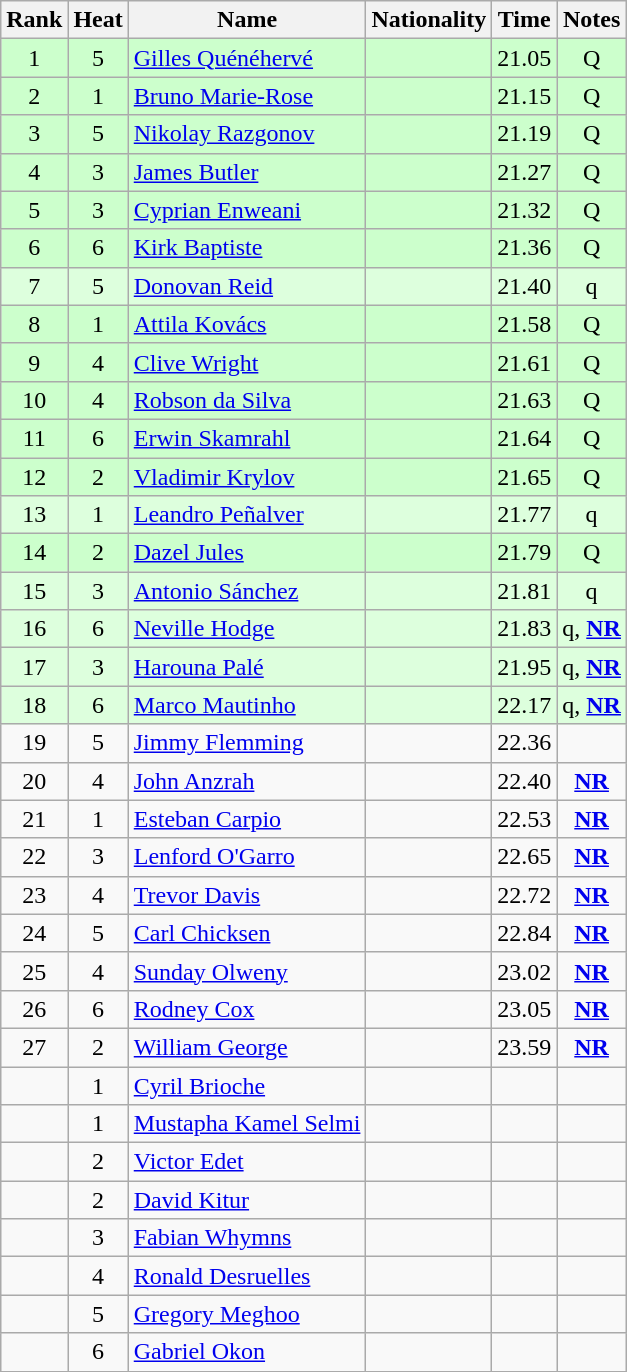<table class="wikitable sortable" style="text-align:center">
<tr>
<th>Rank</th>
<th>Heat</th>
<th>Name</th>
<th>Nationality</th>
<th>Time</th>
<th>Notes</th>
</tr>
<tr bgcolor=ccffcc>
<td>1</td>
<td>5</td>
<td align="left"><a href='#'>Gilles Quénéhervé</a></td>
<td align=left></td>
<td>21.05</td>
<td>Q</td>
</tr>
<tr bgcolor=ccffcc>
<td>2</td>
<td>1</td>
<td align="left"><a href='#'>Bruno Marie-Rose</a></td>
<td align=left></td>
<td>21.15</td>
<td>Q</td>
</tr>
<tr bgcolor=ccffcc>
<td>3</td>
<td>5</td>
<td align="left"><a href='#'>Nikolay Razgonov</a></td>
<td align=left></td>
<td>21.19</td>
<td>Q</td>
</tr>
<tr bgcolor=ccffcc>
<td>4</td>
<td>3</td>
<td align="left"><a href='#'>James Butler</a></td>
<td align=left></td>
<td>21.27</td>
<td>Q</td>
</tr>
<tr bgcolor=ccffcc>
<td>5</td>
<td>3</td>
<td align="left"><a href='#'>Cyprian Enweani</a></td>
<td align=left></td>
<td>21.32</td>
<td>Q</td>
</tr>
<tr bgcolor=ccffcc>
<td>6</td>
<td>6</td>
<td align="left"><a href='#'>Kirk Baptiste</a></td>
<td align=left></td>
<td>21.36</td>
<td>Q</td>
</tr>
<tr bgcolor=ddffdd>
<td>7</td>
<td>5</td>
<td align="left"><a href='#'>Donovan Reid</a></td>
<td align=left></td>
<td>21.40</td>
<td>q</td>
</tr>
<tr bgcolor=ccffcc>
<td>8</td>
<td>1</td>
<td align="left"><a href='#'>Attila Kovács</a></td>
<td align=left></td>
<td>21.58</td>
<td>Q</td>
</tr>
<tr bgcolor=ccffcc>
<td>9</td>
<td>4</td>
<td align="left"><a href='#'>Clive Wright</a></td>
<td align=left></td>
<td>21.61</td>
<td>Q</td>
</tr>
<tr bgcolor=ccffcc>
<td>10</td>
<td>4</td>
<td align="left"><a href='#'>Robson da Silva</a></td>
<td align=left></td>
<td>21.63</td>
<td>Q</td>
</tr>
<tr bgcolor=ccffcc>
<td>11</td>
<td>6</td>
<td align="left"><a href='#'>Erwin Skamrahl</a></td>
<td align=left></td>
<td>21.64</td>
<td>Q</td>
</tr>
<tr bgcolor=ccffcc>
<td>12</td>
<td>2</td>
<td align="left"><a href='#'>Vladimir Krylov</a></td>
<td align=left></td>
<td>21.65</td>
<td>Q</td>
</tr>
<tr bgcolor=ddffdd>
<td>13</td>
<td>1</td>
<td align="left"><a href='#'>Leandro Peñalver</a></td>
<td align=left></td>
<td>21.77</td>
<td>q</td>
</tr>
<tr bgcolor=ccffcc>
<td>14</td>
<td>2</td>
<td align="left"><a href='#'>Dazel Jules</a></td>
<td align=left></td>
<td>21.79</td>
<td>Q</td>
</tr>
<tr bgcolor=ddffdd>
<td>15</td>
<td>3</td>
<td align="left"><a href='#'>Antonio Sánchez</a></td>
<td align=left></td>
<td>21.81</td>
<td>q</td>
</tr>
<tr bgcolor=ddffdd>
<td>16</td>
<td>6</td>
<td align="left"><a href='#'>Neville Hodge</a></td>
<td align=left></td>
<td>21.83</td>
<td>q, <strong><a href='#'>NR</a></strong></td>
</tr>
<tr bgcolor=ddffdd>
<td>17</td>
<td>3</td>
<td align="left"><a href='#'>Harouna Palé</a></td>
<td align=left></td>
<td>21.95</td>
<td>q, <strong><a href='#'>NR</a></strong></td>
</tr>
<tr bgcolor=ddffdd>
<td>18</td>
<td>6</td>
<td align="left"><a href='#'>Marco Mautinho</a></td>
<td align=left></td>
<td>22.17</td>
<td>q, <strong><a href='#'>NR</a></strong></td>
</tr>
<tr>
<td>19</td>
<td>5</td>
<td align="left"><a href='#'>Jimmy Flemming</a></td>
<td align=left></td>
<td>22.36</td>
<td></td>
</tr>
<tr>
<td>20</td>
<td>4</td>
<td align="left"><a href='#'>John Anzrah</a></td>
<td align=left></td>
<td>22.40</td>
<td><strong><a href='#'>NR</a></strong></td>
</tr>
<tr>
<td>21</td>
<td>1</td>
<td align="left"><a href='#'>Esteban Carpio</a></td>
<td align=left></td>
<td>22.53</td>
<td><strong><a href='#'>NR</a></strong></td>
</tr>
<tr>
<td>22</td>
<td>3</td>
<td align="left"><a href='#'>Lenford O'Garro</a></td>
<td align=left></td>
<td>22.65</td>
<td><strong><a href='#'>NR</a></strong></td>
</tr>
<tr>
<td>23</td>
<td>4</td>
<td align="left"><a href='#'>Trevor Davis</a></td>
<td align=left></td>
<td>22.72</td>
<td><strong><a href='#'>NR</a></strong></td>
</tr>
<tr>
<td>24</td>
<td>5</td>
<td align="left"><a href='#'>Carl Chicksen</a></td>
<td align=left></td>
<td>22.84</td>
<td><strong><a href='#'>NR</a></strong></td>
</tr>
<tr>
<td>25</td>
<td>4</td>
<td align="left"><a href='#'>Sunday Olweny</a></td>
<td align=left></td>
<td>23.02</td>
<td><strong><a href='#'>NR</a></strong></td>
</tr>
<tr>
<td>26</td>
<td>6</td>
<td align="left"><a href='#'>Rodney Cox</a></td>
<td align=left></td>
<td>23.05</td>
<td><strong><a href='#'>NR</a></strong></td>
</tr>
<tr>
<td>27</td>
<td>2</td>
<td align="left"><a href='#'>William George</a></td>
<td align=left></td>
<td>23.59</td>
<td><strong><a href='#'>NR</a></strong></td>
</tr>
<tr>
<td></td>
<td>1</td>
<td align="left"><a href='#'>Cyril Brioche</a></td>
<td align=left></td>
<td></td>
<td></td>
</tr>
<tr>
<td></td>
<td>1</td>
<td align="left"><a href='#'>Mustapha Kamel Selmi</a></td>
<td align=left></td>
<td></td>
<td></td>
</tr>
<tr>
<td></td>
<td>2</td>
<td align="left"><a href='#'>Victor Edet</a></td>
<td align=left></td>
<td></td>
<td></td>
</tr>
<tr>
<td></td>
<td>2</td>
<td align="left"><a href='#'>David Kitur</a></td>
<td align=left></td>
<td></td>
<td></td>
</tr>
<tr>
<td></td>
<td>3</td>
<td align="left"><a href='#'>Fabian Whymns</a></td>
<td align=left></td>
<td></td>
<td></td>
</tr>
<tr>
<td></td>
<td>4</td>
<td align="left"><a href='#'>Ronald Desruelles</a></td>
<td align=left></td>
<td></td>
<td></td>
</tr>
<tr>
<td></td>
<td>5</td>
<td align="left"><a href='#'>Gregory Meghoo</a></td>
<td align=left></td>
<td></td>
<td></td>
</tr>
<tr>
<td></td>
<td>6</td>
<td align="left"><a href='#'>Gabriel Okon</a></td>
<td align=left></td>
<td></td>
<td></td>
</tr>
</table>
